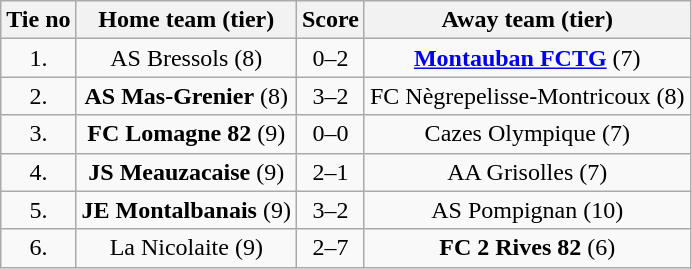<table class="wikitable" style="text-align: center">
<tr>
<th>Tie no</th>
<th>Home team (tier)</th>
<th>Score</th>
<th>Away team (tier)</th>
</tr>
<tr>
<td>1.</td>
<td>AS Bressols (8)</td>
<td>0–2</td>
<td><strong><a href='#'>Montauban FCTG</a></strong> (7)</td>
</tr>
<tr>
<td>2.</td>
<td><strong>AS Mas-Grenier</strong> (8)</td>
<td>3–2</td>
<td>FC Nègrepelisse-Montricoux (8)</td>
</tr>
<tr>
<td>3.</td>
<td><strong>FC Lomagne 82</strong> (9)</td>
<td>0–0 </td>
<td>Cazes Olympique (7)</td>
</tr>
<tr>
<td>4.</td>
<td><strong>JS Meauzacaise</strong> (9)</td>
<td>2–1</td>
<td>AA Grisolles (7)</td>
</tr>
<tr>
<td>5.</td>
<td><strong>JE Montalbanais</strong> (9)</td>
<td>3–2</td>
<td>AS Pompignan (10)</td>
</tr>
<tr>
<td>6.</td>
<td>La Nicolaite (9)</td>
<td>2–7</td>
<td><strong>FC 2 Rives 82</strong> (6)</td>
</tr>
</table>
